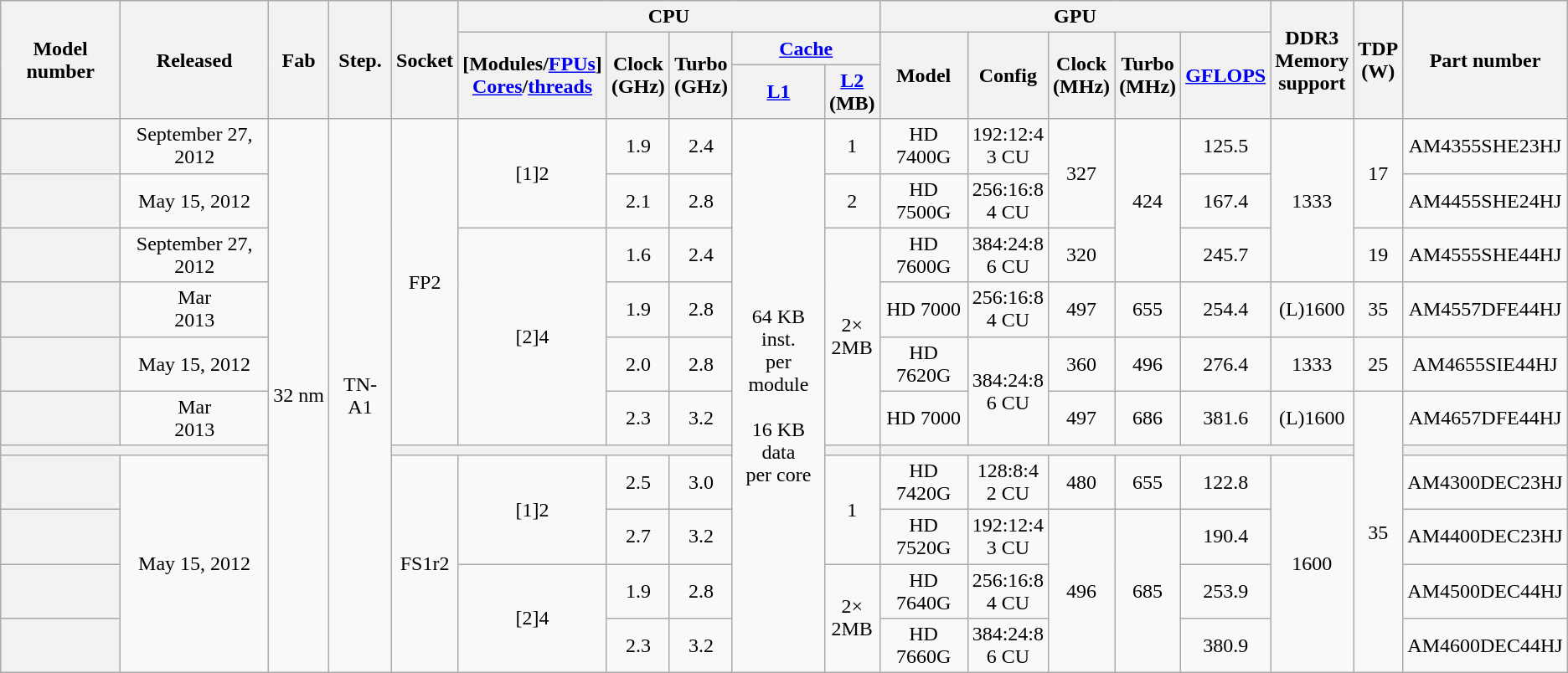<table class="wikitable sortable sort-under" style="text-align: center">
<tr>
<th rowspan=3>Model number</th>
<th rowspan=3>Released</th>
<th rowspan=3>Fab</th>
<th rowspan=3>Step.</th>
<th rowspan=3>Socket</th>
<th colspan="5">CPU</th>
<th colspan=5>GPU</th>
<th rowspan=3>DDR3<br>Memory<br>support</th>
<th rowspan=3>TDP<br>(W)</th>
<th rowspan=3>Part number</th>
</tr>
<tr>
<th rowspan=2>[Modules/<a href='#'>FPUs</a>]<br><a href='#'>Cores</a>/<a href='#'>threads</a></th>
<th rowspan=2>Clock<br>(GHz)</th>
<th rowspan=2>Turbo<br>(GHz)</th>
<th colspan="2"><a href='#'>Cache</a></th>
<th rowspan=2>Model</th>
<th rowspan=2>Config</th>
<th rowspan=2>Clock<br>(MHz)</th>
<th rowspan=2>Turbo<br>(MHz)</th>
<th rowspan=2><a href='#'>GFLOPS</a></th>
</tr>
<tr>
<th><a href='#'>L1</a></th>
<th><a href='#'>L2</a><br>(MB)</th>
</tr>
<tr>
<th></th>
<td>September 27, 2012</td>
<td rowspan=11>32 nm</td>
<td rowspan=11>TN-A1</td>
<td rowspan=6>FP2</td>
<td rowspan=2>[1]2</td>
<td>1.9</td>
<td>2.4</td>
<td rowspan=11>64 KB inst.<br>per module<br><br>16 KB data<br>per core</td>
<td>1</td>
<td>HD 7400G</td>
<td>192:12:4<br>3 CU</td>
<td rowspan=2>327</td>
<td rowspan=3>424</td>
<td>125.5</td>
<td rowspan=3>1333</td>
<td rowspan=2>17</td>
<td>AM4355SHE23HJ</td>
</tr>
<tr>
<th></th>
<td>May 15, 2012</td>
<td>2.1</td>
<td>2.8</td>
<td>2</td>
<td>HD 7500G</td>
<td>256:16:8<br> 4 CU</td>
<td>167.4</td>
<td>AM4455SHE24HJ</td>
</tr>
<tr>
<th></th>
<td>September 27, 2012</td>
<td rowspan=4>[2]4</td>
<td>1.6</td>
<td>2.4</td>
<td rowspan=4>2×<br>2MB</td>
<td>HD 7600G</td>
<td>384:24:8<br>6 CU</td>
<td>320</td>
<td>245.7</td>
<td>19</td>
<td>AM4555SHE44HJ</td>
</tr>
<tr>
<th></th>
<td>Mar<br>2013</td>
<td>1.9</td>
<td>2.8</td>
<td>HD 7000</td>
<td>256:16:8<br>4 CU</td>
<td>497</td>
<td>655</td>
<td>254.4</td>
<td>(L)1600</td>
<td>35</td>
<td>AM4557DFE44HJ</td>
</tr>
<tr>
<th></th>
<td>May 15, 2012</td>
<td>2.0</td>
<td>2.8</td>
<td>HD 7620G</td>
<td rowspan=2>384:24:8<br>6 CU</td>
<td>360</td>
<td>496</td>
<td>276.4</td>
<td>1333</td>
<td>25</td>
<td>AM4655SIE44HJ</td>
</tr>
<tr>
<th></th>
<td>Mar<br>2013</td>
<td>2.3</td>
<td>3.2</td>
<td>HD 7000</td>
<td>497</td>
<td>686</td>
<td>381.6</td>
<td>(L)1600</td>
<td rowspan=6>35</td>
<td>AM4657DFE44HJ</td>
</tr>
<tr>
<th colspan="2"></th>
<th colspan="4"></th>
<th></th>
<th colspan="6"></th>
<th></th>
</tr>
<tr>
<th></th>
<td rowspan=4>May 15, 2012</td>
<td rowspan=4>FS1r2</td>
<td rowspan=2>[1]2</td>
<td>2.5</td>
<td>3.0</td>
<td rowspan=2>1</td>
<td>HD 7420G</td>
<td>128:8:4<br>2 CU</td>
<td>480</td>
<td>655</td>
<td>122.8</td>
<td rowspan=4>1600</td>
<td>AM4300DEC23HJ</td>
</tr>
<tr>
<th></th>
<td>2.7</td>
<td>3.2</td>
<td>HD 7520G</td>
<td>192:12:4<br>3 CU</td>
<td rowspan=3>496</td>
<td rowspan=3>685</td>
<td>190.4</td>
<td>AM4400DEC23HJ</td>
</tr>
<tr>
<th></th>
<td rowspan=2>[2]4</td>
<td>1.9</td>
<td>2.8</td>
<td rowspan=2>2×<br>2MB</td>
<td>HD 7640G</td>
<td>256:16:8<br>4 CU</td>
<td>253.9</td>
<td>AM4500DEC44HJ</td>
</tr>
<tr>
<th></th>
<td>2.3</td>
<td>3.2</td>
<td>HD 7660G</td>
<td>384:24:8<br>6 CU</td>
<td>380.9</td>
<td>AM4600DEC44HJ</td>
</tr>
</table>
